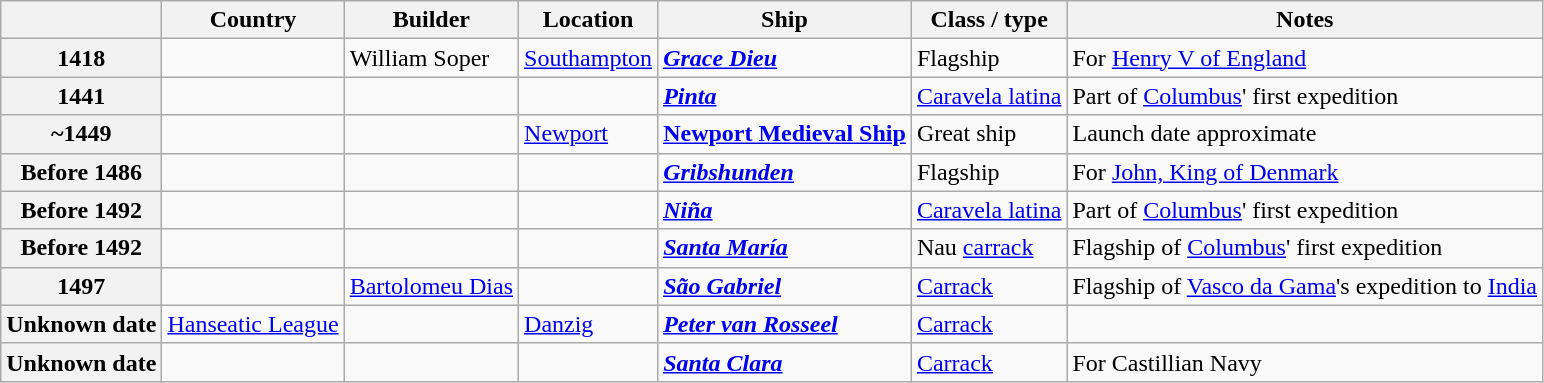<table class="wikitable sortable">
<tr>
<th></th>
<th>Country</th>
<th>Builder</th>
<th>Location</th>
<th>Ship</th>
<th>Class / type</th>
<th>Notes</th>
</tr>
<tr>
<th>1418</th>
<td></td>
<td>William Soper</td>
<td><a href='#'>Southampton</a></td>
<td><strong><em><a href='#'>Grace Dieu</a></em></strong></td>
<td>Flagship</td>
<td>For <a href='#'>Henry V of England</a></td>
</tr>
<tr>
<th>1441</th>
<td></td>
<td></td>
<td></td>
<td><strong><em><a href='#'>Pinta</a></em></strong></td>
<td><a href='#'>Caravela latina</a></td>
<td>Part of <a href='#'>Columbus</a>' first expedition</td>
</tr>
<tr>
<th>~1449</th>
<td></td>
<td></td>
<td><a href='#'>Newport</a></td>
<td><strong><a href='#'>Newport Medieval Ship</a></strong></td>
<td>Great ship</td>
<td>Launch date approximate</td>
</tr>
<tr>
<th>Before 1486</th>
<td></td>
<td></td>
<td></td>
<td><strong><em><a href='#'>Gribshunden</a></em></strong></td>
<td>Flagship</td>
<td>For <a href='#'>John, King of Denmark</a></td>
</tr>
<tr>
<th>Before 1492</th>
<td></td>
<td></td>
<td></td>
<td><strong><em><a href='#'>Niña</a></em></strong></td>
<td><a href='#'>Caravela latina</a></td>
<td>Part of <a href='#'>Columbus</a>' first expedition</td>
</tr>
<tr>
<th>Before 1492</th>
<td></td>
<td></td>
<td></td>
<td><strong><em><a href='#'>Santa María</a></em></strong></td>
<td>Nau <a href='#'>carrack</a></td>
<td>Flagship of <a href='#'>Columbus</a>' first expedition</td>
</tr>
<tr>
<th>1497</th>
<td></td>
<td><a href='#'>Bartolomeu Dias</a></td>
<td></td>
<td><strong><em><a href='#'>São Gabriel</a></em></strong></td>
<td><a href='#'>Carrack</a></td>
<td>Flagship of <a href='#'>Vasco da Gama</a>'s expedition to <a href='#'>India</a></td>
</tr>
<tr>
<th>Unknown date</th>
<td> <a href='#'>Hanseatic League</a></td>
<td></td>
<td><a href='#'>Danzig</a></td>
<td><strong><em><a href='#'>Peter van Rosseel</a></em></strong></td>
<td><a href='#'>Carrack</a></td>
<td></td>
</tr>
<tr>
<th>Unknown date</th>
<td></td>
<td></td>
<td></td>
<td><strong><em><a href='#'>Santa Clara</a></em></strong></td>
<td><a href='#'>Carrack</a></td>
<td>For Castillian Navy</td>
</tr>
</table>
